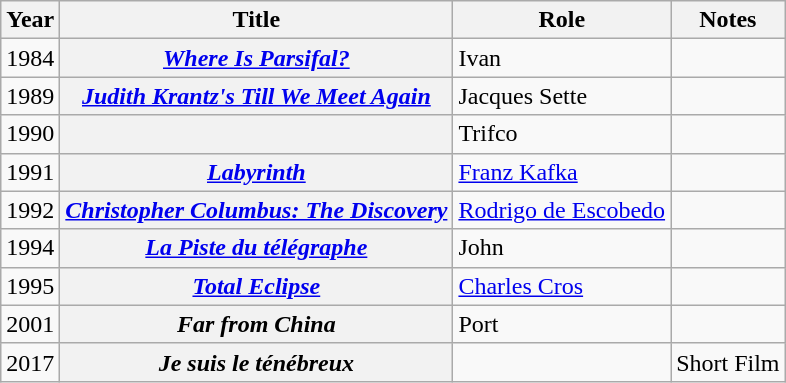<table class="wikitable plainrowheaders sortable">
<tr>
<th scope="col">Year</th>
<th scope="col">Title</th>
<th scope="col">Role</th>
<th class="unsortable">Notes</th>
</tr>
<tr>
<td>1984</td>
<th scope="row"><em><a href='#'>Where Is Parsifal?</a></em></th>
<td>Ivan</td>
<td></td>
</tr>
<tr>
<td>1989</td>
<th scope="row"><em><a href='#'>Judith Krantz's Till We Meet Again</a></em></th>
<td>Jacques Sette</td>
<td></td>
</tr>
<tr>
<td>1990</td>
<th scope="row"><em></em></th>
<td>Trifco</td>
<td></td>
</tr>
<tr>
<td>1991</td>
<th scope="row"><em><a href='#'>Labyrinth</a></em></th>
<td><a href='#'>Franz Kafka</a></td>
<td></td>
</tr>
<tr>
<td>1992</td>
<th scope="row"><em><a href='#'>Christopher Columbus: The Discovery</a></em></th>
<td><a href='#'>Rodrigo de Escobedo</a></td>
<td></td>
</tr>
<tr>
<td>1994</td>
<th scope="row"><em><a href='#'>La Piste du télégraphe</a></em></th>
<td>John</td>
<td></td>
</tr>
<tr>
<td>1995</td>
<th scope="row"><em><a href='#'>Total Eclipse</a></em></th>
<td><a href='#'>Charles Cros</a></td>
<td></td>
</tr>
<tr>
<td>2001</td>
<th scope="row"><em>Far from China</em></th>
<td>Port</td>
<td></td>
</tr>
<tr>
<td>2017</td>
<th scope="row"><em>Je suis le ténébreux</em></th>
<td></td>
<td>Short Film</td>
</tr>
</table>
